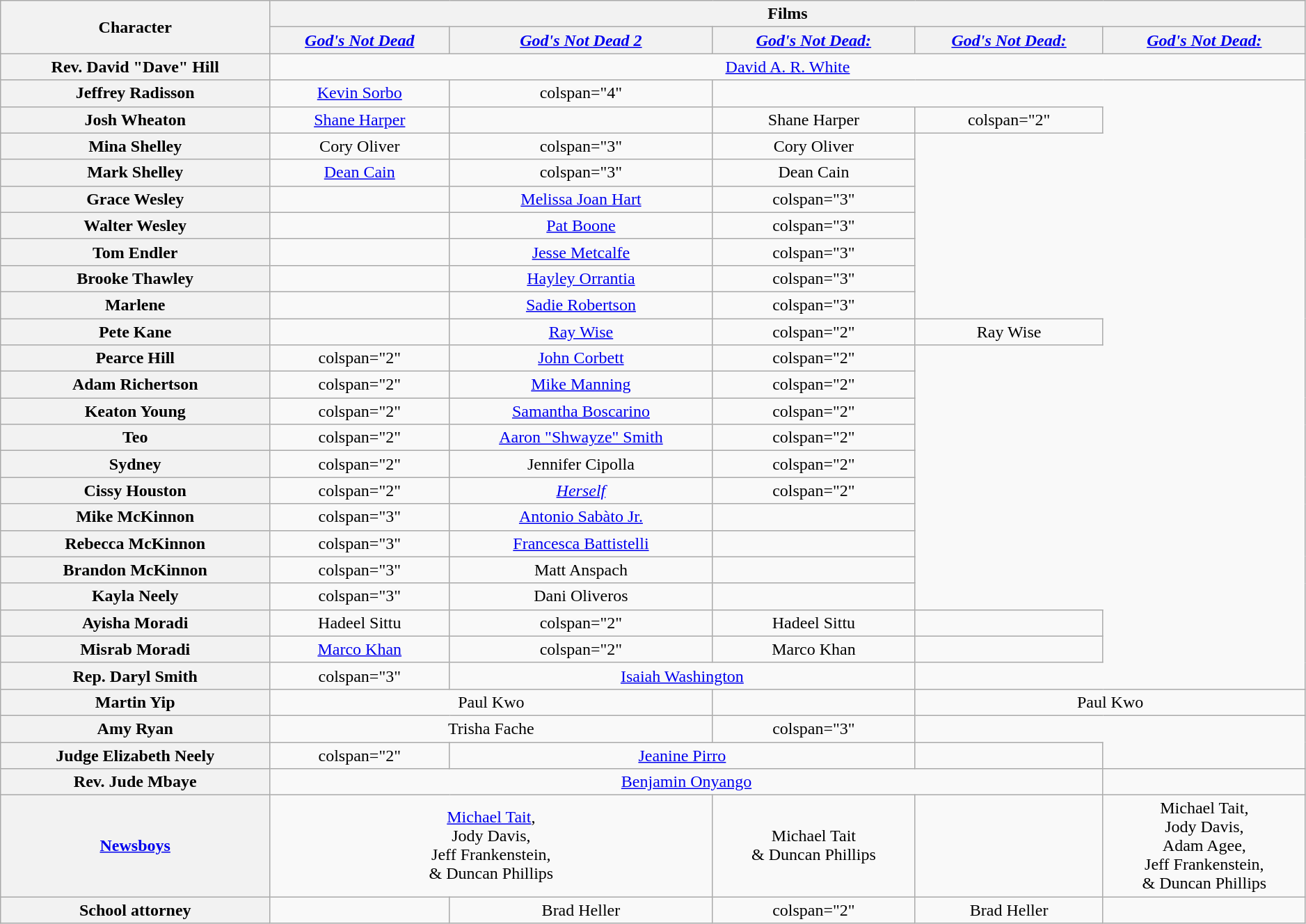<table class="wikitable" style="text-align:center; width:99%;">
<tr>
<th rowspan="2">Character</th>
<th colspan="5" style="text-align:center;">Films</th>
</tr>
<tr>
<th style="text-align:center;"><em><a href='#'>God's Not Dead</a></em></th>
<th style="text-align:center;"><em><a href='#'>God's Not Dead 2</a></em></th>
<th style="text-align:center;"><em><a href='#'>God's Not Dead: <br></a></em></th>
<th style="text-align:center;"><em><a href='#'>God's Not Dead: <br></a></em></th>
<th style="text-align:center;"><em><a href='#'>God's Not Dead: <br></a></em></th>
</tr>
<tr>
<th>Rev. David "Dave" Hill</th>
<td colspan="5"><a href='#'>David A. R. White</a></td>
</tr>
<tr>
<th>Jeffrey Radisson</th>
<td><a href='#'>Kevin Sorbo</a></td>
<td>colspan="4" </td>
</tr>
<tr>
<th>Josh Wheaton</th>
<td><a href='#'>Shane Harper</a></td>
<td></td>
<td>Shane Harper</td>
<td>colspan="2" </td>
</tr>
<tr>
<th>Mina Shelley</th>
<td>Cory Oliver</td>
<td>colspan="3" </td>
<td>Cory Oliver</td>
</tr>
<tr>
<th>Mark Shelley</th>
<td><a href='#'>Dean Cain</a></td>
<td>colspan="3" </td>
<td>Dean Cain</td>
</tr>
<tr>
<th>Grace Wesley</th>
<td></td>
<td><a href='#'>Melissa Joan Hart</a></td>
<td>colspan="3" </td>
</tr>
<tr>
<th>Walter Wesley</th>
<td></td>
<td><a href='#'>Pat Boone</a></td>
<td>colspan="3" </td>
</tr>
<tr>
<th>Tom Endler</th>
<td></td>
<td><a href='#'>Jesse Metcalfe</a></td>
<td>colspan="3" </td>
</tr>
<tr>
<th>Brooke Thawley</th>
<td></td>
<td><a href='#'>Hayley Orrantia</a></td>
<td>colspan="3" </td>
</tr>
<tr>
<th>Marlene</th>
<td></td>
<td><a href='#'>Sadie Robertson</a></td>
<td>colspan="3" </td>
</tr>
<tr>
<th>Pete Kane</th>
<td></td>
<td><a href='#'>Ray Wise</a></td>
<td>colspan="2" </td>
<td>Ray Wise</td>
</tr>
<tr>
<th>Pearce Hill</th>
<td>colspan="2" </td>
<td><a href='#'>John Corbett</a></td>
<td>colspan="2" </td>
</tr>
<tr>
<th>Adam Richertson</th>
<td>colspan="2" </td>
<td><a href='#'>Mike Manning</a></td>
<td>colspan="2" </td>
</tr>
<tr>
<th>Keaton Young</th>
<td>colspan="2" </td>
<td><a href='#'>Samantha Boscarino</a></td>
<td>colspan="2" </td>
</tr>
<tr>
<th>Teo</th>
<td>colspan="2" </td>
<td><a href='#'>Aaron "Shwayze" Smith</a></td>
<td>colspan="2" </td>
</tr>
<tr>
<th>Sydney</th>
<td>colspan="2" </td>
<td>Jennifer Cipolla</td>
<td>colspan="2" </td>
</tr>
<tr>
<th>Cissy Houston</th>
<td>colspan="2" </td>
<td><a href='#'><em>Herself</em></a></td>
<td>colspan="2" </td>
</tr>
<tr>
<th>Mike McKinnon</th>
<td>colspan="3" </td>
<td><a href='#'>Antonio Sabàto Jr.</a></td>
<td></td>
</tr>
<tr>
<th>Rebecca McKinnon</th>
<td>colspan="3" </td>
<td><a href='#'>Francesca Battistelli</a></td>
<td></td>
</tr>
<tr>
<th>Brandon McKinnon</th>
<td>colspan="3" </td>
<td>Matt Anspach</td>
<td></td>
</tr>
<tr>
<th>Kayla Neely</th>
<td>colspan="3" </td>
<td>Dani Oliveros</td>
<td></td>
</tr>
<tr>
<th>Ayisha Moradi</th>
<td>Hadeel Sittu</td>
<td>colspan="2" </td>
<td>Hadeel Sittu</td>
<td></td>
</tr>
<tr>
<th>Misrab Moradi</th>
<td><a href='#'>Marco Khan</a></td>
<td>colspan="2" </td>
<td>Marco Khan</td>
<td></td>
</tr>
<tr>
<th>Rep. Daryl Smith</th>
<td>colspan="3" </td>
<td colspan="2"><a href='#'>Isaiah Washington</a></td>
</tr>
<tr>
<th>Martin Yip</th>
<td colspan="2">Paul Kwo</td>
<td></td>
<td colspan="2">Paul Kwo</td>
</tr>
<tr>
<th>Amy Ryan</th>
<td colspan="2">Trisha Fache</td>
<td>colspan="3" </td>
</tr>
<tr>
<th>Judge Elizabeth Neely</th>
<td>colspan="2" </td>
<td colspan="2"><a href='#'>Jeanine Pirro</a></td>
<td></td>
</tr>
<tr>
<th>Rev. Jude Mbaye</th>
<td colspan="4"><a href='#'>Benjamin Onyango</a></td>
<td></td>
</tr>
<tr>
<th><a href='#'>Newsboys</a></th>
<td colspan="2"><a href='#'>Michael Tait</a>, <br>Jody Davis, <br>Jeff Frankenstein, <br>& Duncan Phillips</td>
<td>Michael Tait <br> & Duncan Phillips</td>
<td></td>
<td>Michael Tait, <br>Jody Davis, <br>Adam Agee, <br>Jeff Frankenstein, <br>& Duncan Phillips</td>
</tr>
<tr>
<th>School attorney</th>
<td></td>
<td>Brad Heller</td>
<td>colspan="2" </td>
<td>Brad Heller</td>
</tr>
</table>
